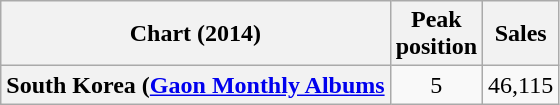<table class="wikitable sortable plainrowheaders" style="text-align:center">
<tr>
<th scope="col">Chart (2014)</th>
<th scope="col">Peak<br>position</th>
<th scope="col">Sales</th>
</tr>
<tr>
<th scope="row">South Korea (<a href='#'>Gaon Monthly Albums</a></th>
<td>5</td>
<td>46,115</td>
</tr>
</table>
